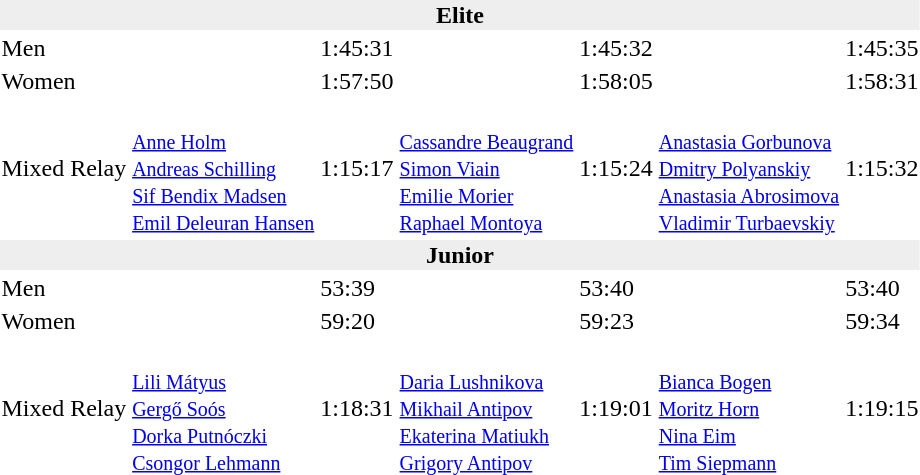<table>
<tr>
<td colspan=7 bgcolor=#eeeeee style=text-align:center;><strong>Elite</strong></td>
</tr>
<tr>
<td>Men</td>
<td></td>
<td>1:45:31</td>
<td></td>
<td>1:45:32</td>
<td></td>
<td>1:45:35</td>
</tr>
<tr>
<td>Women</td>
<td></td>
<td>1:57:50</td>
<td></td>
<td>1:58:05</td>
<td></td>
<td>1:58:31</td>
</tr>
<tr>
<td>Mixed Relay</td>
<td><small><br><a href='#'>Anne Holm</a><br><a href='#'>Andreas Schilling</a><br><a href='#'>Sif Bendix Madsen</a><br><a href='#'>Emil Deleuran Hansen</a></small></td>
<td>1:15:17</td>
<td><small><br><a href='#'>Cassandre Beaugrand</a><br><a href='#'>Simon Viain</a><br><a href='#'>Emilie Morier</a><br><a href='#'>Raphael Montoya</a></small></td>
<td>1:15:24</td>
<td><small><br><a href='#'>Anastasia Gorbunova</a><br><a href='#'>Dmitry Polyanskiy</a><br><a href='#'>Anastasia Abrosimova</a><br><a href='#'>Vladimir Turbaevskiy</a></small></td>
<td>1:15:32</td>
</tr>
<tr>
<td colspan=7 bgcolor=#eeeeee style=text-align:center;><strong>Junior</strong></td>
</tr>
<tr>
<td>Men</td>
<td></td>
<td>53:39</td>
<td></td>
<td>53:40</td>
<td></td>
<td>53:40</td>
</tr>
<tr>
<td>Women</td>
<td></td>
<td>59:20</td>
<td></td>
<td>59:23</td>
<td></td>
<td>59:34</td>
</tr>
<tr>
<td>Mixed Relay</td>
<td><small><br><a href='#'>Lili Mátyus</a><br><a href='#'>Gergő Soós</a><br><a href='#'>Dorka Putnóczki</a><br><a href='#'>Csongor Lehmann</a></small></td>
<td>1:18:31</td>
<td><small><br><a href='#'>Daria Lushnikova</a><br><a href='#'>Mikhail Antipov</a><br><a href='#'>Ekaterina Matiukh</a><br><a href='#'>Grigory Antipov</a></small></td>
<td>1:19:01</td>
<td><small><br><a href='#'>Bianca Bogen</a><br><a href='#'>Moritz Horn</a><br><a href='#'>Nina Eim</a><br><a href='#'>Tim Siepmann</a></small></td>
<td>1:19:15</td>
</tr>
</table>
